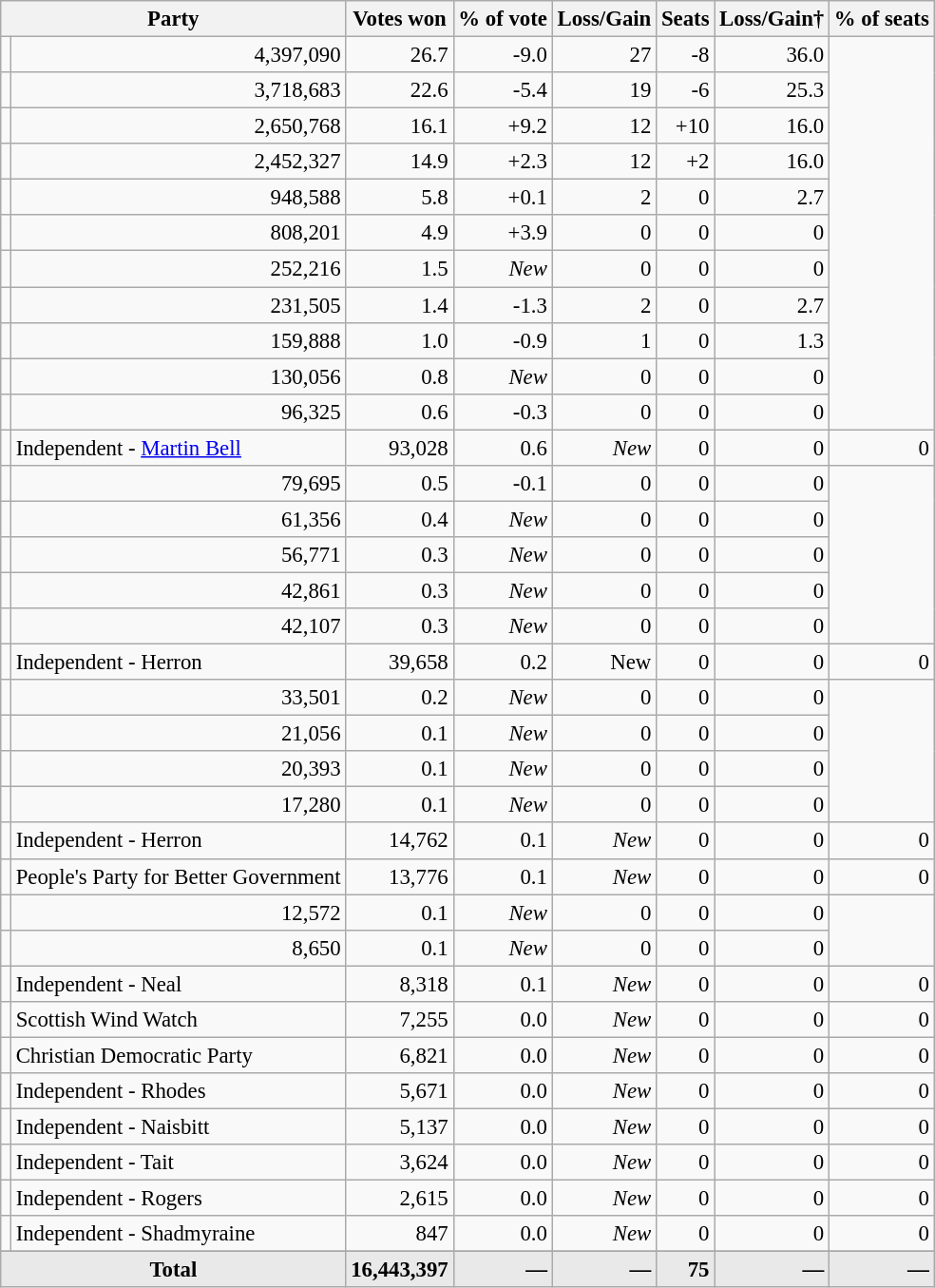<table class="wikitable sortable" style="font-size:95%">
<tr>
<th colspan="2">Party</th>
<th>Votes won</th>
<th>% of vote</th>
<th>Loss/Gain</th>
<th>Seats</th>
<th>Loss/Gain†</th>
<th>% of seats</th>
</tr>
<tr align=right>
<td></td>
<td>4,397,090</td>
<td>26.7</td>
<td>-9.0</td>
<td>27</td>
<td>-8</td>
<td>36.0</td>
</tr>
<tr align=right>
<td></td>
<td>3,718,683</td>
<td>22.6</td>
<td>-5.4</td>
<td>19</td>
<td>-6</td>
<td>25.3</td>
</tr>
<tr align=right>
<td></td>
<td>2,650,768</td>
<td>16.1</td>
<td>+9.2</td>
<td>12</td>
<td>+10</td>
<td>16.0</td>
</tr>
<tr align=right>
<td></td>
<td>2,452,327</td>
<td>14.9</td>
<td>+2.3</td>
<td>12</td>
<td>+2</td>
<td>16.0</td>
</tr>
<tr align=right>
<td></td>
<td>948,588</td>
<td>5.8</td>
<td>+0.1</td>
<td>2</td>
<td>0</td>
<td>2.7</td>
</tr>
<tr align=right>
<td></td>
<td>808,201</td>
<td>4.9</td>
<td>+3.9</td>
<td>0</td>
<td>0</td>
<td>0</td>
</tr>
<tr align=right>
<td></td>
<td>252,216</td>
<td>1.5</td>
<td><em>New</em></td>
<td>0</td>
<td>0</td>
<td>0</td>
</tr>
<tr align=right>
<td></td>
<td>231,505</td>
<td>1.4</td>
<td>-1.3</td>
<td>2</td>
<td>0</td>
<td>2.7</td>
</tr>
<tr align=right>
<td></td>
<td>159,888</td>
<td>1.0</td>
<td>-0.9</td>
<td>1</td>
<td>0</td>
<td>1.3</td>
</tr>
<tr align=right>
<td></td>
<td>130,056</td>
<td>0.8</td>
<td><em>New</em></td>
<td>0</td>
<td>0</td>
<td>0</td>
</tr>
<tr align=right>
<td></td>
<td>96,325</td>
<td>0.6</td>
<td>-0.3</td>
<td>0</td>
<td>0</td>
<td>0</td>
</tr>
<tr align=right>
<td></td>
<td align="left">Independent - <a href='#'>Martin Bell</a></td>
<td align="right">93,028</td>
<td>0.6</td>
<td><em>New</em></td>
<td>0</td>
<td>0</td>
<td>0</td>
</tr>
<tr align=right>
<td></td>
<td>79,695</td>
<td>0.5</td>
<td>-0.1</td>
<td>0</td>
<td>0</td>
<td>0</td>
</tr>
<tr align=right>
<td></td>
<td>61,356</td>
<td>0.4</td>
<td><em>New</em></td>
<td>0</td>
<td>0</td>
<td>0</td>
</tr>
<tr align=right>
<td></td>
<td>56,771</td>
<td>0.3</td>
<td><em>New</em></td>
<td>0</td>
<td>0</td>
<td>0</td>
</tr>
<tr align=right>
<td></td>
<td>42,861</td>
<td>0.3</td>
<td><em>New</em></td>
<td>0</td>
<td>0</td>
<td>0</td>
</tr>
<tr align=right>
<td></td>
<td>42,107</td>
<td>0.3</td>
<td><em>New</em></td>
<td>0</td>
<td>0</td>
<td>0</td>
</tr>
<tr align=right>
<td></td>
<td align="left">Independent - Herron</td>
<td align="right">39,658</td>
<td>0.2</td>
<td>New</td>
<td>0</td>
<td>0</td>
<td>0</td>
</tr>
<tr align=right>
<td></td>
<td>33,501</td>
<td>0.2</td>
<td><em>New</em></td>
<td>0</td>
<td>0</td>
<td>0</td>
</tr>
<tr align=right>
<td></td>
<td>21,056</td>
<td>0.1</td>
<td><em>New</em></td>
<td>0</td>
<td>0</td>
<td>0</td>
</tr>
<tr align=right>
<td></td>
<td>20,393</td>
<td>0.1</td>
<td><em>New</em></td>
<td>0</td>
<td>0</td>
<td>0</td>
</tr>
<tr align=right>
<td></td>
<td>17,280</td>
<td>0.1</td>
<td><em>New</em></td>
<td>0</td>
<td>0</td>
<td>0</td>
</tr>
<tr align=right>
<td></td>
<td align="left">Independent - Herron</td>
<td align="right">14,762</td>
<td>0.1</td>
<td><em>New</em></td>
<td>0</td>
<td>0</td>
<td>0</td>
</tr>
<tr align=right>
<td></td>
<td align="left">People's Party for Better Government</td>
<td align="right">13,776</td>
<td>0.1</td>
<td><em>New</em></td>
<td>0</td>
<td>0</td>
<td>0</td>
</tr>
<tr align=right>
<td></td>
<td>12,572</td>
<td>0.1</td>
<td><em>New</em></td>
<td>0</td>
<td>0</td>
<td>0</td>
</tr>
<tr align=right>
<td></td>
<td align="right">8,650</td>
<td>0.1</td>
<td><em>New</em></td>
<td>0</td>
<td>0</td>
<td>0</td>
</tr>
<tr align=right>
<td></td>
<td align="left">Independent - Neal</td>
<td align="right">8,318</td>
<td>0.1</td>
<td><em>New</em></td>
<td>0</td>
<td>0</td>
<td>0</td>
</tr>
<tr align=right>
<td></td>
<td align="left">Scottish Wind Watch</td>
<td align="right">7,255</td>
<td>0.0</td>
<td><em>New</em></td>
<td>0</td>
<td>0</td>
<td>0</td>
</tr>
<tr align=right>
<td></td>
<td align="left">Christian Democratic Party</td>
<td align="right">6,821</td>
<td>0.0</td>
<td><em>New</em></td>
<td>0</td>
<td>0</td>
<td>0</td>
</tr>
<tr align=right>
<td></td>
<td align="left">Independent - Rhodes</td>
<td align="right">5,671</td>
<td>0.0</td>
<td><em>New</em></td>
<td>0</td>
<td>0</td>
<td>0</td>
</tr>
<tr align=right>
<td></td>
<td align="left">Independent - Naisbitt</td>
<td align="right">5,137</td>
<td>0.0</td>
<td><em>New</em></td>
<td>0</td>
<td>0</td>
<td>0</td>
</tr>
<tr align=right>
<td></td>
<td align="left">Independent - Tait</td>
<td align="right">3,624</td>
<td>0.0</td>
<td><em>New</em></td>
<td>0</td>
<td>0</td>
<td>0</td>
</tr>
<tr align=right>
<td></td>
<td align="left">Independent - Rogers</td>
<td align="right">2,615</td>
<td>0.0</td>
<td><em>New</em></td>
<td>0</td>
<td>0</td>
<td>0</td>
</tr>
<tr align=right>
<td></td>
<td align="left">Independent - Shadmyraine</td>
<td align="right">847</td>
<td>0.0</td>
<td><em>New</em></td>
<td>0</td>
<td>0</td>
<td>0</td>
</tr>
<tr align=right>
</tr>
<tr class="unsortable">
<th colspan="2" style="background:#e9e9e9;">Total</th>
<th style="background:#e9e9e9;"><strong>16,443,397</strong></th>
<th style="background:#e9e9e9; text-align:right;">—</th>
<th style="background:#e9e9e9; text-align:right;">—</th>
<th style="background:#e9e9e9; text-align:right;">75</th>
<th style="background:#e9e9e9; text-align:right;">—</th>
<th style="background:#e9e9e9; text-align:right;">—</th>
</tr>
</table>
